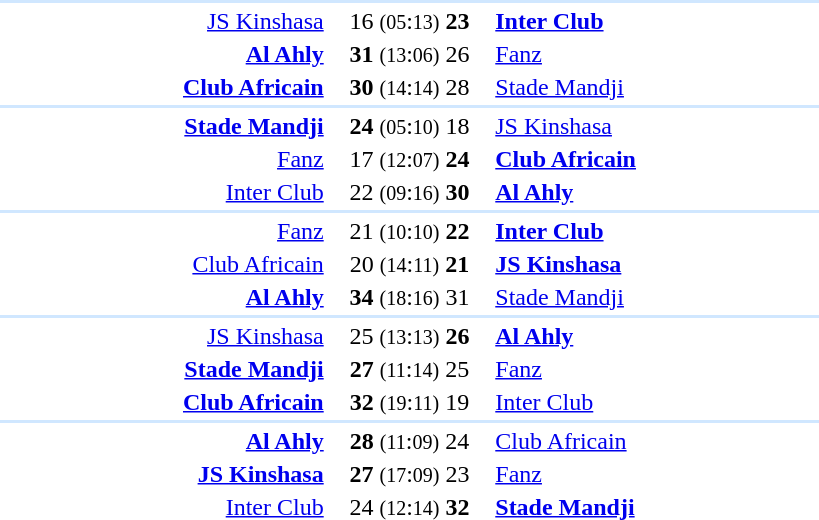<table style="text-align:center" width=550>
<tr>
<th width=30%></th>
<th width=15%></th>
<th width=30%></th>
</tr>
<tr align="left" bgcolor=#D0E7FF>
<td colspan=4></td>
</tr>
<tr>
<td align="right"><a href='#'>JS Kinshasa</a> </td>
<td>16 <small>(05</small>:<small>13)</small> <strong>23</strong></td>
<td align=left> <strong><a href='#'>Inter Club</a></strong></td>
</tr>
<tr>
<td align="right"><strong><a href='#'>Al Ahly</a></strong> </td>
<td><strong>31</strong> <small>(13</small>:<small>06)</small> 26</td>
<td align=left> <a href='#'>Fanz</a></td>
</tr>
<tr>
<td align="right"><strong><a href='#'>Club Africain</a></strong> </td>
<td><strong>30</strong> <small>(14</small>:<small>14)</small> 28</td>
<td align=left> <a href='#'>Stade Mandji</a></td>
</tr>
<tr align="left" bgcolor=#D0E7FF>
<td colspan=4></td>
</tr>
<tr>
<td align="right"><strong><a href='#'>Stade Mandji</a></strong> </td>
<td><strong>24</strong> <small>(05</small>:<small>10)</small> 18</td>
<td align=left> <a href='#'>JS Kinshasa</a></td>
</tr>
<tr>
<td align="right"><a href='#'>Fanz</a> </td>
<td>17 <small>(12</small>:<small>07)</small> <strong>24</strong></td>
<td align=left> <strong><a href='#'>Club Africain</a></strong></td>
</tr>
<tr>
<td align="right"><a href='#'>Inter Club</a> </td>
<td>22 <small>(09</small>:<small>16)</small> <strong>30</strong></td>
<td align=left> <strong><a href='#'>Al Ahly</a></strong></td>
</tr>
<tr align="left" bgcolor=#D0E7FF>
<td colspan=4></td>
</tr>
<tr>
<td align="right"><a href='#'>Fanz</a> </td>
<td>21 <small>(10</small>:<small>10)</small> <strong>22</strong></td>
<td align=left> <strong><a href='#'>Inter Club</a></strong></td>
</tr>
<tr>
<td align="right"><a href='#'>Club Africain</a> </td>
<td>20 <small>(14</small>:<small>11)</small> <strong>21</strong></td>
<td align=left> <strong><a href='#'>JS Kinshasa</a></strong></td>
</tr>
<tr>
<td align="right"><strong><a href='#'>Al Ahly</a></strong> </td>
<td><strong>34</strong> <small>(18</small>:<small>16)</small> 31</td>
<td align=left> <a href='#'>Stade Mandji</a></td>
</tr>
<tr align="left" bgcolor=#D0E7FF>
<td colspan=4></td>
</tr>
<tr>
<td align="right"><a href='#'>JS Kinshasa</a> </td>
<td>25 <small>(13</small>:<small>13)</small> <strong>26</strong></td>
<td align=left> <strong><a href='#'>Al Ahly</a></strong></td>
</tr>
<tr>
<td align="right"><strong><a href='#'>Stade Mandji</a></strong> </td>
<td><strong>27</strong> <small>(11</small>:<small>14)</small> 25</td>
<td align=left> <a href='#'>Fanz</a></td>
</tr>
<tr>
<td align="right"><strong><a href='#'>Club Africain</a></strong> </td>
<td><strong>32</strong> <small>(19</small>:<small>11)</small> 19</td>
<td align=left> <a href='#'>Inter Club</a></td>
</tr>
<tr align="left" bgcolor=#D0E7FF>
<td colspan=4></td>
</tr>
<tr>
<td align="right"><strong><a href='#'>Al Ahly</a></strong> </td>
<td><strong>28</strong> <small>(11</small>:<small>09)</small> 24</td>
<td align=left> <a href='#'>Club Africain</a></td>
</tr>
<tr>
<td align="right"><strong><a href='#'>JS Kinshasa</a></strong> </td>
<td><strong>27</strong> <small>(17</small>:<small>09)</small> 23</td>
<td align=left> <a href='#'>Fanz</a></td>
</tr>
<tr>
<td align="right"><a href='#'>Inter Club</a> </td>
<td>24 <small>(12</small>:<small>14)</small> <strong>32</strong></td>
<td align=left> <strong><a href='#'>Stade Mandji</a></strong></td>
</tr>
</table>
